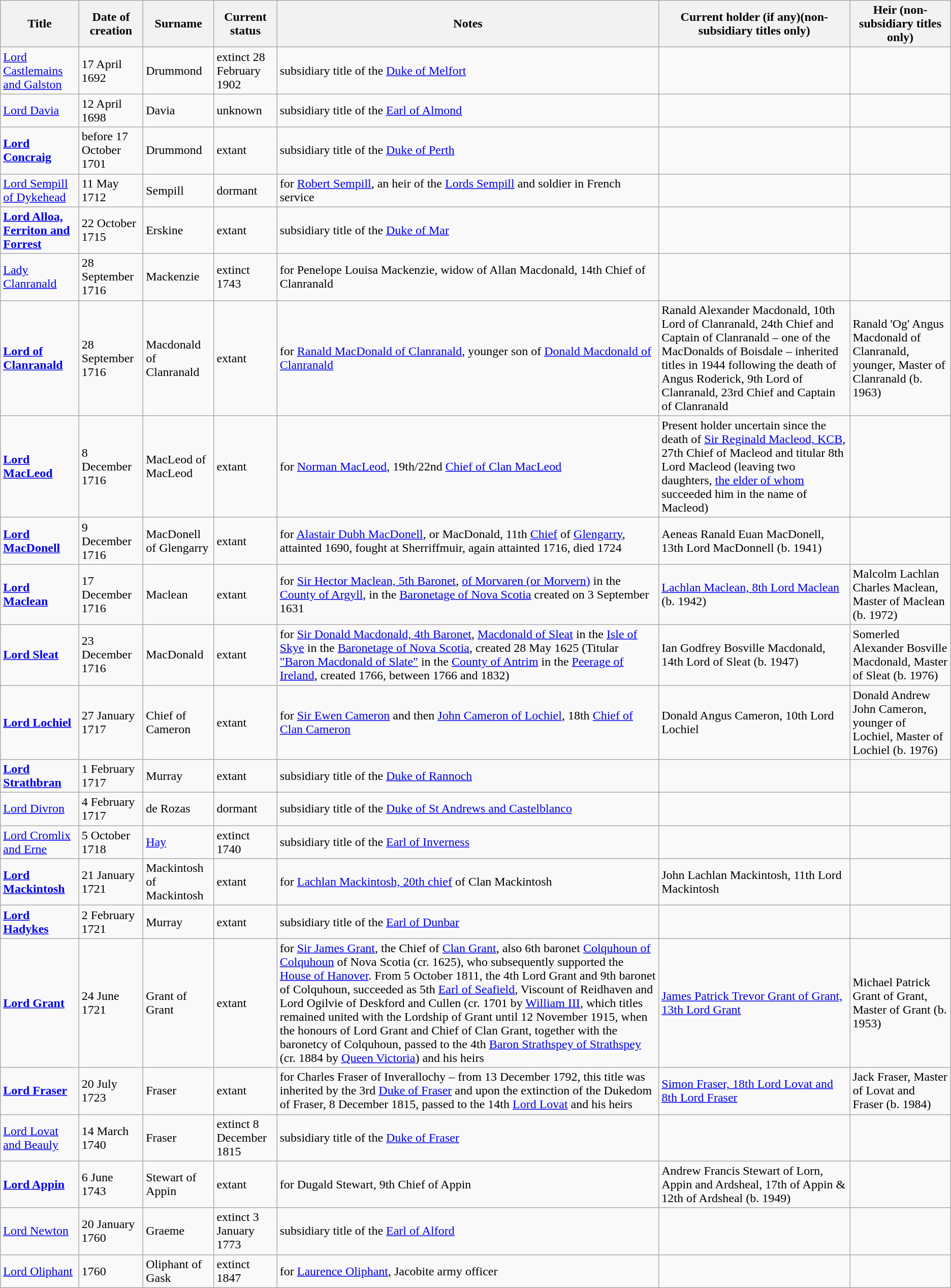<table class="wikitable sortable">
<tr>
<th>Title</th>
<th>Date of creation</th>
<th>Surname</th>
<th>Current status</th>
<th>Notes</th>
<th>Current holder (if any)(non-subsidiary titles only)</th>
<th>Heir (non-subsidiary titles only)</th>
</tr>
<tr>
<td><a href='#'>Lord Castlemains and Galston</a></td>
<td>17 April 1692</td>
<td>Drummond</td>
<td>extinct 28 February 1902</td>
<td>subsidiary title of the <a href='#'>Duke of Melfort</a></td>
<td></td>
<td></td>
</tr>
<tr>
<td><a href='#'>Lord Davia</a></td>
<td>12 April 1698</td>
<td>Davia</td>
<td>unknown</td>
<td>subsidiary title of the <a href='#'>Earl of Almond</a></td>
<td></td>
<td></td>
</tr>
<tr>
<td><strong><a href='#'>Lord Concraig</a></strong></td>
<td>before 17 October 1701</td>
<td>Drummond</td>
<td>extant</td>
<td>subsidiary title of the <a href='#'>Duke of Perth</a></td>
<td></td>
<td></td>
</tr>
<tr>
<td><a href='#'>Lord Sempill of Dykehead</a></td>
<td>11 May 1712</td>
<td>Sempill</td>
<td>dormant</td>
<td>for <a href='#'>Robert Sempill</a>, an heir of the <a href='#'>Lords Sempill</a> and soldier in French service</td>
<td></td>
<td></td>
</tr>
<tr>
<td><strong><a href='#'>Lord Alloa, Ferriton and Forrest</a></strong></td>
<td>22 October 1715</td>
<td>Erskine</td>
<td>extant</td>
<td>subsidiary title of the <a href='#'>Duke of Mar</a></td>
<td></td>
<td></td>
</tr>
<tr>
<td data-sort-value="Lord Clanranald"><a href='#'>Lady Clanranald</a></td>
<td>28 September 1716</td>
<td>Mackenzie</td>
<td>extinct 1743</td>
<td>for Penelope Louisa Mackenzie, widow of Allan Macdonald, 14th Chief of Clanranald</td>
<td></td>
<td></td>
</tr>
<tr>
<td data-sort-value="Lord Clanranald"><strong><a href='#'>Lord of Clanranald</a></strong></td>
<td>28 September 1716</td>
<td>Macdonald of Clanranald</td>
<td>extant</td>
<td>for <a href='#'>Ranald MacDonald of Clanranald</a>, younger son of <a href='#'>Donald Macdonald of Clanranald</a></td>
<td>Ranald Alexander Macdonald, 10th Lord of Clanranald, 24th Chief and Captain of Clanranald – one of the MacDonalds of Boisdale – inherited titles in 1944 following the death of Angus Roderick, 9th Lord of Clanranald, 23rd Chief and Captain of Clanranald</td>
<td>Ranald 'Og' Angus Macdonald of Clanranald, younger, Master of Clanranald (b. 1963)</td>
</tr>
<tr>
<td><strong><a href='#'>Lord MacLeod</a></strong></td>
<td>8 December 1716</td>
<td>MacLeod of MacLeod</td>
<td>extant</td>
<td>for <a href='#'>Norman MacLeod</a>, 19th/22nd <a href='#'>Chief of Clan MacLeod</a></td>
<td>Present holder uncertain since the death of <a href='#'>Sir Reginald Macleod, KCB</a>, 27th Chief of Macleod and titular 8th Lord Macleod (leaving two daughters, <a href='#'>the elder of whom</a> succeeded him in the name of Macleod)</td>
<td></td>
</tr>
<tr>
<td><strong><a href='#'>Lord MacDonell</a></strong></td>
<td>9 December 1716</td>
<td>MacDonell of Glengarry</td>
<td>extant</td>
<td>for <a href='#'>Alastair Dubh MacDonell</a>, or MacDonald, 11th <a href='#'>Chief</a> of <a href='#'>Glengarry</a>, attainted 1690, fought at Sherriffmuir, again attainted 1716, died 1724</td>
<td>Aeneas Ranald Euan MacDonell, 13th Lord MacDonnell (b. 1941)</td>
<td></td>
</tr>
<tr>
<td><strong><a href='#'>Lord Maclean</a></strong></td>
<td>17 December 1716</td>
<td>Maclean</td>
<td>extant</td>
<td>for <a href='#'>Sir Hector Maclean, 5th Baronet</a>, <a href='#'>of Morvaren (or Morvern)</a> in the <a href='#'>County of Argyll</a>, in the <a href='#'>Baronetage of Nova Scotia</a> created on 3 September 1631</td>
<td><a href='#'>Lachlan Maclean, 8th Lord Maclean</a> (b. 1942)</td>
<td>Malcolm Lachlan Charles Maclean, Master of Maclean (b. 1972)</td>
</tr>
<tr>
<td><strong><a href='#'>Lord Sleat</a></strong></td>
<td>23 December 1716</td>
<td>MacDonald</td>
<td>extant</td>
<td>for <a href='#'>Sir Donald Macdonald, 4th Baronet</a>, <a href='#'>Macdonald of Sleat</a> in the <a href='#'>Isle of Skye</a> in the <a href='#'>Baronetage of Nova Scotia</a>, created 28 May 1625 (Titular <a href='#'>"Baron Macdonald of Slate"</a> in the <a href='#'>County of Antrim</a> in the <a href='#'>Peerage of Ireland</a>, created 1766, between 1766 and 1832)</td>
<td>Ian Godfrey Bosville Macdonald, 14th Lord of Sleat (b. 1947)</td>
<td>Somerled Alexander Bosville Macdonald, Master of Sleat (b. 1976)</td>
</tr>
<tr>
<td><strong><a href='#'>Lord Lochiel</a></strong></td>
<td>27 January 1717</td>
<td>Chief of Cameron</td>
<td>extant</td>
<td>for <a href='#'>Sir Ewen Cameron</a> and then <a href='#'>John Cameron of Lochiel</a>, 18th <a href='#'>Chief of Clan Cameron</a></td>
<td>Donald Angus Cameron, 10th Lord Lochiel</td>
<td>Donald Andrew John Cameron, younger of Lochiel, Master of Lochiel (b. 1976)</td>
</tr>
<tr>
<td><strong><a href='#'>Lord Strathbran</a></strong></td>
<td>1 February 1717</td>
<td>Murray</td>
<td>extant</td>
<td>subsidiary title of the <a href='#'>Duke of Rannoch</a></td>
<td></td>
<td></td>
</tr>
<tr>
<td><a href='#'>Lord Divron</a></td>
<td>4 February 1717</td>
<td>de Rozas</td>
<td>dormant</td>
<td>subsidiary title of the <a href='#'>Duke of St Andrews and Castelblanco</a></td>
<td></td>
<td></td>
</tr>
<tr>
<td><a href='#'>Lord Cromlix and Erne</a></td>
<td>5 October 1718</td>
<td><a href='#'>Hay</a></td>
<td>extinct 1740</td>
<td>subsidiary title of the <a href='#'>Earl of Inverness</a></td>
<td></td>
<td></td>
</tr>
<tr>
<td><strong><a href='#'>Lord Mackintosh</a></strong></td>
<td>21 January 1721</td>
<td>Mackintosh of Mackintosh</td>
<td>extant</td>
<td>for <a href='#'>Lachlan Mackintosh, 20th chief</a> of Clan Mackintosh</td>
<td>John Lachlan Mackintosh, 11th Lord Mackintosh</td>
<td></td>
</tr>
<tr>
<td><strong><a href='#'>Lord Hadykes</a></strong></td>
<td>2 February 1721</td>
<td>Murray</td>
<td>extant</td>
<td>subsidiary title of the <a href='#'>Earl of Dunbar</a></td>
<td></td>
<td></td>
</tr>
<tr>
<td><strong><a href='#'>Lord Grant</a></strong></td>
<td>24 June 1721</td>
<td>Grant of Grant</td>
<td>extant</td>
<td>for <a href='#'>Sir James Grant</a>, the Chief of <a href='#'>Clan Grant</a>, also 6th baronet <a href='#'>Colquhoun of Colquhoun</a> of Nova Scotia (cr. 1625), who subsequently supported the <a href='#'>House of Hanover</a>. From 5 October 1811, the 4th Lord Grant and 9th baronet of Colquhoun, succeeded as 5th <a href='#'>Earl of Seafield</a>, Viscount of Reidhaven and Lord Ogilvie of Deskford and Cullen (cr. 1701 by <a href='#'>William III</a>, which titles remained united with the Lordship of Grant until 12 November 1915, when the honours of Lord Grant and Chief of Clan Grant, together with the baronetcy of Colquhoun, passed to the 4th <a href='#'>Baron Strathspey of Strathspey</a> (cr. 1884 by <a href='#'>Queen Victoria</a>) and his heirs</td>
<td><a href='#'>James Patrick Trevor Grant of Grant, 13th Lord Grant</a></td>
<td>Michael Patrick Grant of Grant, Master of Grant (b. 1953)</td>
</tr>
<tr>
<td><strong><a href='#'>Lord Fraser</a></strong></td>
<td>20 July 1723</td>
<td>Fraser</td>
<td>extant</td>
<td>for Charles Fraser of Inverallochy – from 13 December 1792, this title was inherited by the 3rd <a href='#'>Duke of Fraser</a> and upon the extinction of the Dukedom of Fraser, 8 December 1815, passed to the 14th <a href='#'>Lord Lovat</a> and his heirs</td>
<td><a href='#'>Simon Fraser, 18th Lord Lovat and 8th Lord Fraser</a></td>
<td>Jack Fraser, Master of Lovat and Fraser (b. 1984)</td>
</tr>
<tr>
<td><a href='#'>Lord Lovat and Beauly</a></td>
<td>14 March 1740</td>
<td>Fraser</td>
<td>extinct 8 December 1815</td>
<td>subsidiary title of the <a href='#'>Duke of Fraser</a></td>
<td></td>
<td></td>
</tr>
<tr>
<td><strong><a href='#'>Lord Appin</a></strong></td>
<td>6 June 1743</td>
<td>Stewart of Appin</td>
<td>extant</td>
<td>for Dugald Stewart, 9th Chief of Appin</td>
<td>Andrew Francis Stewart of Lorn, Appin and Ardsheal, 17th of Appin & 12th of Ardsheal (b. 1949)</td>
<td></td>
</tr>
<tr>
<td><a href='#'>Lord Newton</a></td>
<td>20 January 1760</td>
<td>Graeme</td>
<td>extinct 3 January 1773</td>
<td>subsidiary title of the <a href='#'>Earl of Alford</a></td>
<td></td>
<td></td>
</tr>
<tr>
<td><a href='#'>Lord Oliphant</a></td>
<td>1760</td>
<td>Oliphant of Gask</td>
<td>extinct 1847</td>
<td>for <a href='#'>Laurence Oliphant</a>, Jacobite army officer</td>
<td></td>
<td></td>
</tr>
</table>
